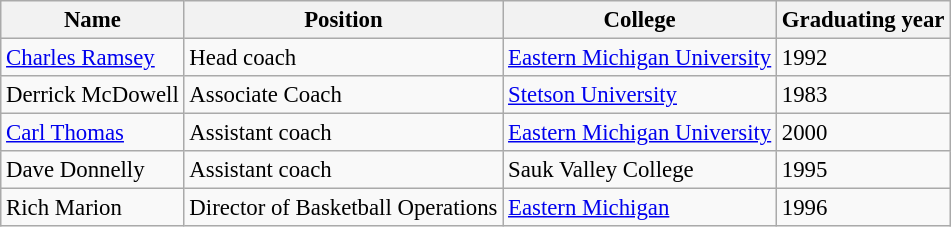<table class="wikitable" style="font-size: 95%;">
<tr>
<th>Name</th>
<th>Position</th>
<th>College</th>
<th>Graduating year</th>
</tr>
<tr>
<td><a href='#'>Charles Ramsey</a></td>
<td>Head coach</td>
<td><a href='#'>Eastern Michigan University</a></td>
<td>1992</td>
</tr>
<tr>
<td>Derrick McDowell</td>
<td>Associate Coach</td>
<td><a href='#'>Stetson University</a></td>
<td>1983</td>
</tr>
<tr>
<td><a href='#'>Carl Thomas</a></td>
<td>Assistant coach</td>
<td><a href='#'>Eastern Michigan University</a></td>
<td>2000</td>
</tr>
<tr>
<td>Dave Donnelly</td>
<td>Assistant coach</td>
<td>Sauk Valley College</td>
<td>1995</td>
</tr>
<tr>
<td>Rich Marion</td>
<td>Director of Basketball Operations</td>
<td><a href='#'>Eastern Michigan</a></td>
<td>1996</td>
</tr>
</table>
